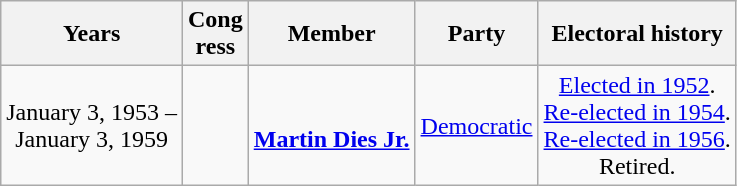<table class=wikitable style="text-align:center">
<tr>
<th>Years</th>
<th>Cong<br>ress</th>
<th>Member</th>
<th>Party</th>
<th>Electoral history</th>
</tr>
<tr style="height:3em">
<td nowrap>January 3, 1953 –<br>January 3, 1959</td>
<td></td>
<td align=left><br><strong><a href='#'>Martin Dies Jr.</a></strong><br></td>
<td><a href='#'>Democratic</a></td>
<td><a href='#'>Elected in 1952</a>.<br><a href='#'>Re-elected in 1954</a>.<br><a href='#'>Re-elected in 1956</a>.<br>Retired.</td>
</tr>
</table>
